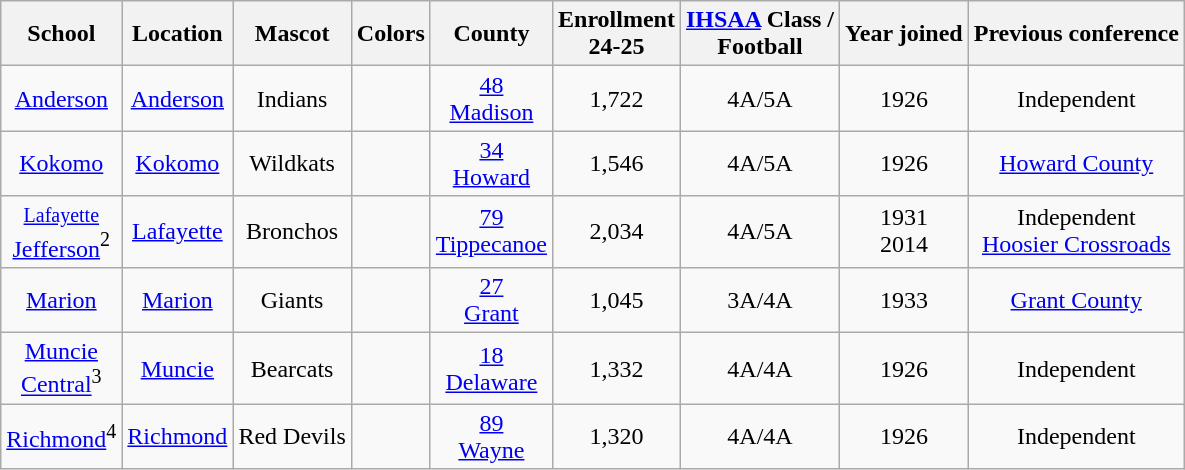<table class="wikitable" style="text-align:center;">
<tr>
<th>School</th>
<th>Location</th>
<th>Mascot</th>
<th>Colors</th>
<th>County</th>
<th>Enrollment  <br> 24-25</th>
<th><a href='#'>IHSAA</a> Class / <br>  Football</th>
<th>Year joined</th>
<th>Previous conference</th>
</tr>
<tr>
<td><a href='#'>Anderson</a></td>
<td><a href='#'>Anderson</a></td>
<td>Indians</td>
<td> </td>
<td><a href='#'>48<br> Madison</a></td>
<td>1,722</td>
<td>4A/5A</td>
<td>1926</td>
<td>Independent</td>
</tr>
<tr>
<td><a href='#'>Kokomo</a></td>
<td><a href='#'>Kokomo</a></td>
<td>Wildkats</td>
<td> </td>
<td><a href='#'>34<br> Howard</a></td>
<td>1,546</td>
<td>4A/5A</td>
<td>1926</td>
<td><a href='#'>Howard County</a></td>
</tr>
<tr>
<td><a href='#'><small>Lafayette</small> <br> Jefferson</a><sup>2</sup></td>
<td><a href='#'>Lafayette</a></td>
<td>Bronchos</td>
<td> </td>
<td><a href='#'>79<br> Tippecanoe</a></td>
<td>2,034</td>
<td>4A/5A</td>
<td>1931<br>2014</td>
<td>Independent<br><a href='#'>Hoosier Crossroads</a></td>
</tr>
<tr>
<td><a href='#'>Marion</a></td>
<td><a href='#'>Marion</a></td>
<td>Giants</td>
<td> </td>
<td><a href='#'>27<br> Grant</a></td>
<td>1,045</td>
<td>3A/4A</td>
<td>1933</td>
<td><a href='#'>Grant County</a></td>
</tr>
<tr>
<td><a href='#'>Muncie <br> Central</a><sup>3</sup></td>
<td><a href='#'>Muncie</a></td>
<td>Bearcats</td>
<td> </td>
<td><a href='#'>18<br> Delaware</a></td>
<td>1,332</td>
<td>4A/4A</td>
<td>1926</td>
<td>Independent</td>
</tr>
<tr>
<td><a href='#'>Richmond</a><sup>4</sup></td>
<td><a href='#'>Richmond</a></td>
<td>Red Devils</td>
<td> </td>
<td><a href='#'>89<br> Wayne</a></td>
<td>1,320</td>
<td>4A/4A</td>
<td>1926</td>
<td>Independent</td>
</tr>
</table>
